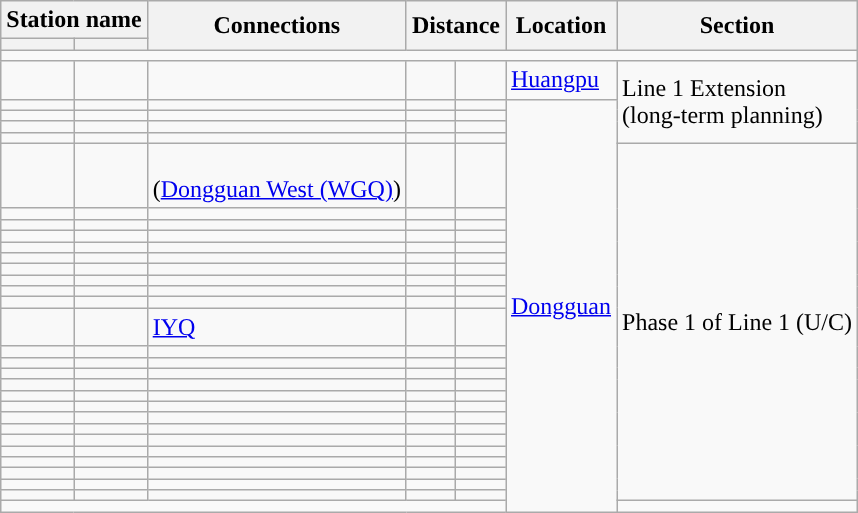<table class="wikitable">
<tr>
<th colspan="2">Station name</th>
<th rowspan="2">Connections</th>
<th colspan="2" rowspan="2">Distance<br></th>
<th rowspan="2">Location</th>
<th rowspan="2">Section</th>
</tr>
<tr>
<th></th>
<th></th>
</tr>
<tr style="background:#">
<td colspan = "7"></td>
</tr>
<tr>
<td></td>
<td></td>
<td> </td>
<td></td>
<td></td>
<td><a href='#'>Huangpu</a> </td>
<td rowspan="5"> Line 1 Extension<br>(long-term planning)</td>
</tr>
<tr>
<td></td>
<td></td>
<td></td>
<td></td>
<td></td>
<td rowspan="30"><a href='#'>Dongguan</a></td>
</tr>
<tr>
<td></td>
<td></td>
<td></td>
<td></td>
<td></td>
</tr>
<tr>
<td></td>
<td></td>
<td></td>
<td></td>
<td></td>
</tr>
<tr>
<td></td>
<td></td>
<td></td>
<td></td>
<td></td>
</tr>
<tr>
<td></td>
<td></td>
<td>  <br>(<a href='#'>Dongguan West (WGQ)</a>)</td>
<td></td>
<td></td>
<td rowspan="25"> Phase 1 of Line 1 (U/C)</td>
</tr>
<tr>
<td></td>
<td></td>
<td></td>
<td></td>
<td></td>
</tr>
<tr>
<td></td>
<td></td>
<td></td>
<td></td>
<td></td>
</tr>
<tr>
<td></td>
<td></td>
<td></td>
<td></td>
<td></td>
</tr>
<tr>
<td></td>
<td></td>
<td></td>
<td></td>
<td></td>
</tr>
<tr>
<td></td>
<td></td>
<td></td>
<td></td>
<td></td>
</tr>
<tr>
<td></td>
<td></td>
<td></td>
<td></td>
<td></td>
</tr>
<tr>
<td></td>
<td></td>
<td></td>
<td></td>
<td></td>
</tr>
<tr>
<td></td>
<td></td>
<td></td>
<td></td>
<td></td>
</tr>
<tr>
<td></td>
<td></td>
<td></td>
<td></td>
<td></td>
</tr>
<tr>
<td></td>
<td></td>
<td> <a href='#'>IYQ</a> </td>
<td></td>
<td></td>
</tr>
<tr>
<td></td>
<td></td>
<td></td>
<td></td>
<td></td>
</tr>
<tr>
<td></td>
<td></td>
<td></td>
<td></td>
<td></td>
</tr>
<tr>
<td></td>
<td></td>
<td></td>
<td></td>
<td></td>
</tr>
<tr>
<td></td>
<td></td>
<td></td>
<td></td>
<td></td>
</tr>
<tr>
<td></td>
<td></td>
<td></td>
<td></td>
<td></td>
</tr>
<tr>
<td></td>
<td></td>
<td></td>
<td></td>
<td></td>
</tr>
<tr>
<td></td>
<td></td>
<td></td>
<td></td>
<td></td>
</tr>
<tr>
<td></td>
<td></td>
<td></td>
<td></td>
<td></td>
</tr>
<tr>
<td></td>
<td></td>
<td></td>
<td></td>
<td></td>
</tr>
<tr>
<td></td>
<td></td>
<td></td>
<td></td>
<td></td>
</tr>
<tr>
<td></td>
<td></td>
<td></td>
<td></td>
<td></td>
</tr>
<tr>
<td></td>
<td></td>
<td></td>
<td></td>
<td></td>
</tr>
<tr>
<td></td>
<td></td>
<td></td>
<td></td>
<td></td>
</tr>
<tr>
<td></td>
<td></td>
<td></td>
<td></td>
<td></td>
</tr>
<tr style="background:#">
<td colspan = "7"></td>
</tr>
</table>
